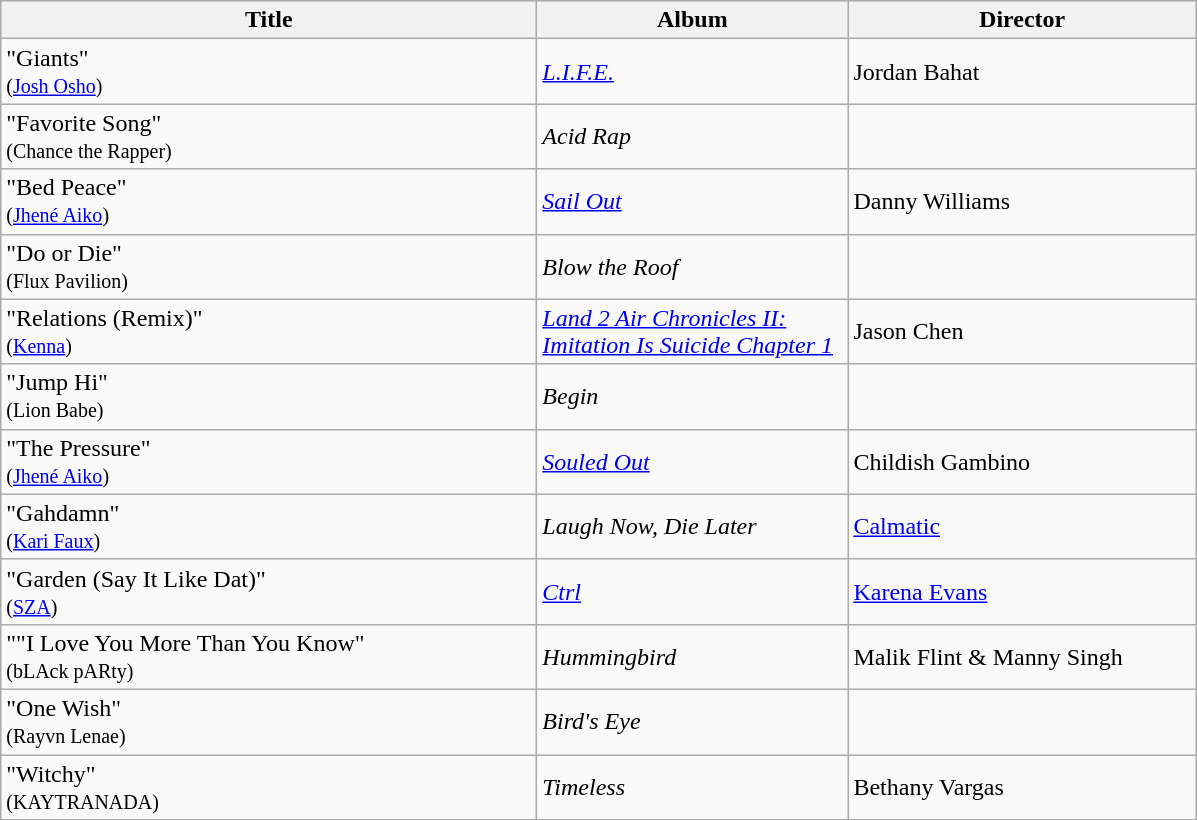<table class="wikitable">
<tr>
<th width=350>Title</th>
<th width=200>Album</th>
<th width=225>Director</th>
</tr>
<tr>
<td>"Giants"<br><small>(<a href='#'>Josh Osho</a>)</small></td>
<td><em><a href='#'>L.I.F.E.</a></em></td>
<td>Jordan Bahat</td>
</tr>
<tr>
<td>"Favorite Song"<br><small>(Chance the Rapper)</small></td>
<td><em>Acid Rap</em></td>
<td></td>
</tr>
<tr>
<td>"Bed Peace"<br><small>(<a href='#'>Jhené Aiko</a>)</small></td>
<td><em><a href='#'>Sail Out</a></em></td>
<td>Danny Williams</td>
</tr>
<tr>
<td>"Do or Die"<br><small>(Flux Pavilion)</small></td>
<td><em>Blow the Roof</em></td>
<td></td>
</tr>
<tr>
<td>"Relations (Remix)"<br><small>(<a href='#'>Kenna</a>)</small></td>
<td><em><a href='#'>Land 2 Air Chronicles II: Imitation Is Suicide Chapter 1</a></em></td>
<td>Jason Chen</td>
</tr>
<tr>
<td>"Jump Hi"<br><small>(Lion Babe)</small></td>
<td><em>Begin</em></td>
<td></td>
</tr>
<tr>
<td>"The Pressure"<br><small>(<a href='#'>Jhené Aiko</a>)</small></td>
<td><em><a href='#'>Souled Out</a></em></td>
<td>Childish Gambino</td>
</tr>
<tr>
<td>"Gahdamn"<br><small>(<a href='#'>Kari Faux</a>)</small></td>
<td><em>Laugh Now, Die Later</em></td>
<td><a href='#'>Calmatic</a></td>
</tr>
<tr>
<td>"Garden (Say It Like Dat)"<br><small>(<a href='#'>SZA</a>)</small></td>
<td><em><a href='#'>Ctrl</a></em></td>
<td><a href='#'>Karena Evans</a></td>
</tr>
<tr>
<td>""I Love You More Than You Know"<br><small>(bLAck pARty)</small></td>
<td><em>Hummingbird</em></td>
<td>Malik Flint & Manny Singh</td>
</tr>
<tr>
<td>"One Wish"<br><small>(Rayvn Lenae)</small></td>
<td><em>Bird's Eye</em></td>
<td></td>
</tr>
<tr>
<td>"Witchy"<br><small>(KAYTRANADA)</small></td>
<td><em>Timeless</em></td>
<td>Bethany Vargas</td>
</tr>
</table>
